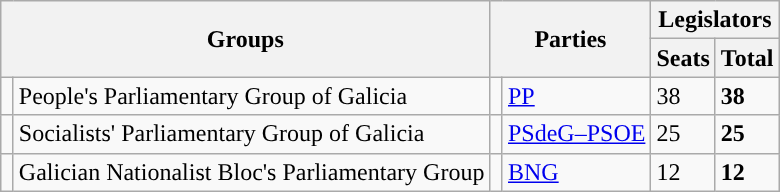<table class="wikitable" style="text-align:left;">
<tr>
<th rowspan="2" colspan="2">Groups</th>
<th rowspan="2" colspan="2">Parties</th>
<th colspan="2">Legislators</th>
</tr>
<tr>
<th>Seats</th>
<th>Total</th>
</tr>
<tr>
<td width="1" style="color:inherit;background:"></td>
<td>People's Parliamentary Group of Galicia</td>
<td width="1" style="color:inherit;background:"></td>
<td><a href='#'>PP</a></td>
<td>38</td>
<td><strong>38</strong></td>
</tr>
<tr>
<td style="color:inherit;background:"></td>
<td>Socialists' Parliamentary Group of Galicia</td>
<td style="color:inherit;background:"></td>
<td><a href='#'>PSdeG–PSOE</a></td>
<td>25</td>
<td><strong>25</strong></td>
</tr>
<tr>
<td style="color:inherit;background:"></td>
<td>Galician Nationalist Bloc's Parliamentary Group</td>
<td style="color:inherit;background:"></td>
<td><a href='#'>BNG</a></td>
<td>12</td>
<td><strong>12</strong></td>
</tr>
</table>
